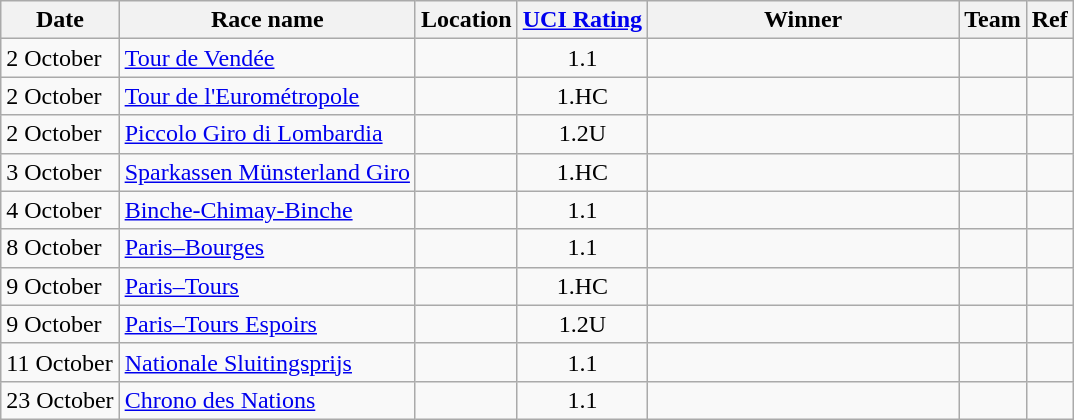<table class="wikitable sortable">
<tr>
<th>Date</th>
<th>Race name</th>
<th>Location</th>
<th><a href='#'>UCI Rating</a></th>
<th width=200px>Winner</th>
<th>Team</th>
<th>Ref</th>
</tr>
<tr>
<td>2 October</td>
<td><a href='#'>Tour de Vendée</a></td>
<td></td>
<td align=center>1.1</td>
<td></td>
<td></td>
<td align=center></td>
</tr>
<tr>
<td>2 October</td>
<td><a href='#'>Tour de l'Eurométropole</a></td>
<td></td>
<td align=center>1.HC</td>
<td></td>
<td></td>
<td align=center></td>
</tr>
<tr>
<td>2 October</td>
<td><a href='#'>Piccolo Giro di Lombardia</a></td>
<td></td>
<td align=center>1.2U</td>
<td></td>
<td></td>
<td align=center></td>
</tr>
<tr>
<td>3 October</td>
<td><a href='#'>Sparkassen Münsterland Giro</a></td>
<td></td>
<td align=center>1.HC</td>
<td></td>
<td></td>
<td align=center></td>
</tr>
<tr>
<td>4 October</td>
<td><a href='#'>Binche-Chimay-Binche</a></td>
<td></td>
<td align=center>1.1</td>
<td></td>
<td></td>
<td align=center></td>
</tr>
<tr>
<td>8 October</td>
<td><a href='#'>Paris–Bourges</a></td>
<td></td>
<td align=center>1.1</td>
<td></td>
<td></td>
<td align=center></td>
</tr>
<tr>
<td>9 October</td>
<td><a href='#'>Paris–Tours</a></td>
<td></td>
<td align=center>1.HC</td>
<td></td>
<td></td>
<td align=center></td>
</tr>
<tr>
<td>9 October</td>
<td><a href='#'>Paris–Tours Espoirs</a></td>
<td></td>
<td align=center>1.2U</td>
<td></td>
<td></td>
<td align=center></td>
</tr>
<tr>
<td>11 October</td>
<td><a href='#'>Nationale Sluitingsprijs</a></td>
<td></td>
<td align=center>1.1</td>
<td></td>
<td></td>
<td align=center></td>
</tr>
<tr>
<td>23 October</td>
<td><a href='#'>Chrono des Nations</a></td>
<td></td>
<td align=center>1.1</td>
<td></td>
<td></td>
<td align=center></td>
</tr>
</table>
